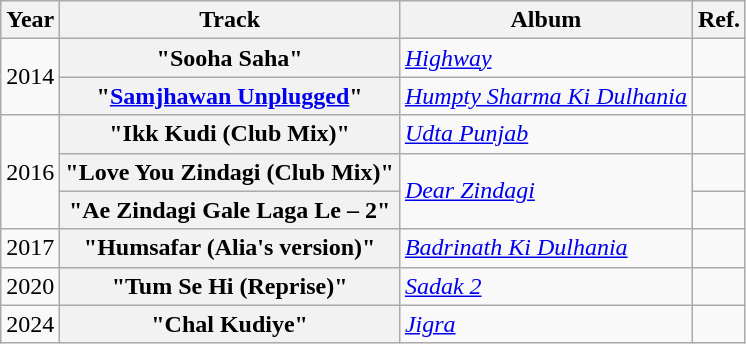<table class="wikitable plainrowheaders">
<tr>
<th>Year</th>
<th>Track</th>
<th>Album</th>
<th class="unsortable">Ref.</th>
</tr>
<tr>
<td rowspan="2">2014</td>
<th scope="row">"Sooha Saha"</th>
<td><em><a href='#'>Highway</a></em></td>
<td></td>
</tr>
<tr>
<th scope="row">"<a href='#'>Samjhawan Unplugged</a>"</th>
<td><em><a href='#'>Humpty Sharma Ki Dulhania</a></em></td>
<td></td>
</tr>
<tr>
<td rowspan="3">2016</td>
<th scope="row">"Ikk Kudi (Club Mix)"</th>
<td><em><a href='#'>Udta Punjab</a></em></td>
<td></td>
</tr>
<tr>
<th scope="row">"Love You Zindagi (Club Mix)"</th>
<td rowspan="2"><em><a href='#'>Dear Zindagi</a></em></td>
<td></td>
</tr>
<tr>
<th scope="row">"Ae Zindagi Gale Laga Le – 2"</th>
<td></td>
</tr>
<tr>
<td>2017</td>
<th scope="row">"Humsafar (Alia's version)"</th>
<td><em><a href='#'>Badrinath Ki Dulhania</a></em></td>
<td></td>
</tr>
<tr>
<td>2020</td>
<th scope="row">"Tum Se Hi (Reprise)"</th>
<td><em><a href='#'>Sadak 2</a></em></td>
<td></td>
</tr>
<tr>
<td>2024</td>
<th scope="row">"Chal Kudiye"</th>
<td><em><a href='#'>Jigra</a></em></td>
<td></td>
</tr>
</table>
